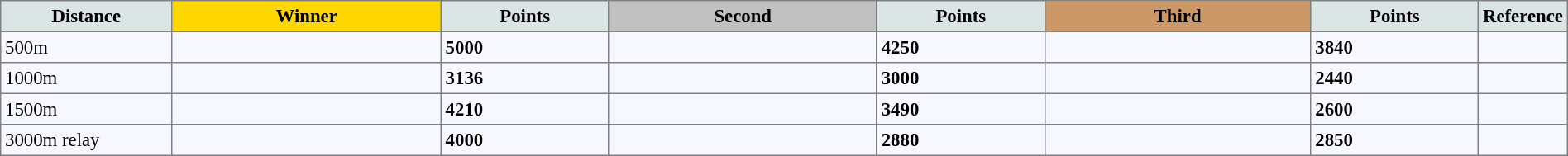<table bgcolor="#f7f8ff" cellpadding="3" cellspacing="0" border="1" style="font-size: 95%; border: gray solid 1px; border-collapse: collapse;">
<tr bgcolor="#CCCCCC">
<td align="center" bgcolor="#DCE5E5" width="150"><strong>Distance</strong></td>
<td align="center" bgcolor="gold" width="250"><strong>Winner</strong></td>
<td align="center" bgcolor="#DCE5E5" width="150"><strong>Points</strong></td>
<td align="center" bgcolor="silver" width="250"><strong>Second</strong></td>
<td align="center" bgcolor="#DCE5E5" width="150"><strong>Points</strong></td>
<td align="center" bgcolor="CC9966" width="250"><strong>Third</strong></td>
<td align="center" bgcolor="#DCE5E5" width="150"><strong>Points</strong></td>
<td align="center" bgcolor="#DCE5E5" width="30"><strong>Reference</strong></td>
</tr>
<tr align="left">
<td>500m</td>
<td></td>
<td><strong>5000</strong></td>
<td></td>
<td><strong>4250</strong></td>
<td></td>
<td><strong>3840</strong></td>
<td></td>
</tr>
<tr align="left">
<td>1000m</td>
<td></td>
<td><strong>3136</strong></td>
<td></td>
<td><strong>3000</strong></td>
<td></td>
<td><strong>2440</strong></td>
<td></td>
</tr>
<tr align="left">
<td>1500m</td>
<td></td>
<td><strong>4210</strong></td>
<td></td>
<td><strong>3490</strong></td>
<td></td>
<td><strong>2600</strong></td>
<td></td>
</tr>
<tr align="left">
<td>3000m relay</td>
<td></td>
<td><strong>4000</strong></td>
<td></td>
<td><strong>2880</strong></td>
<td></td>
<td><strong>2850</strong></td>
<td></td>
</tr>
</table>
